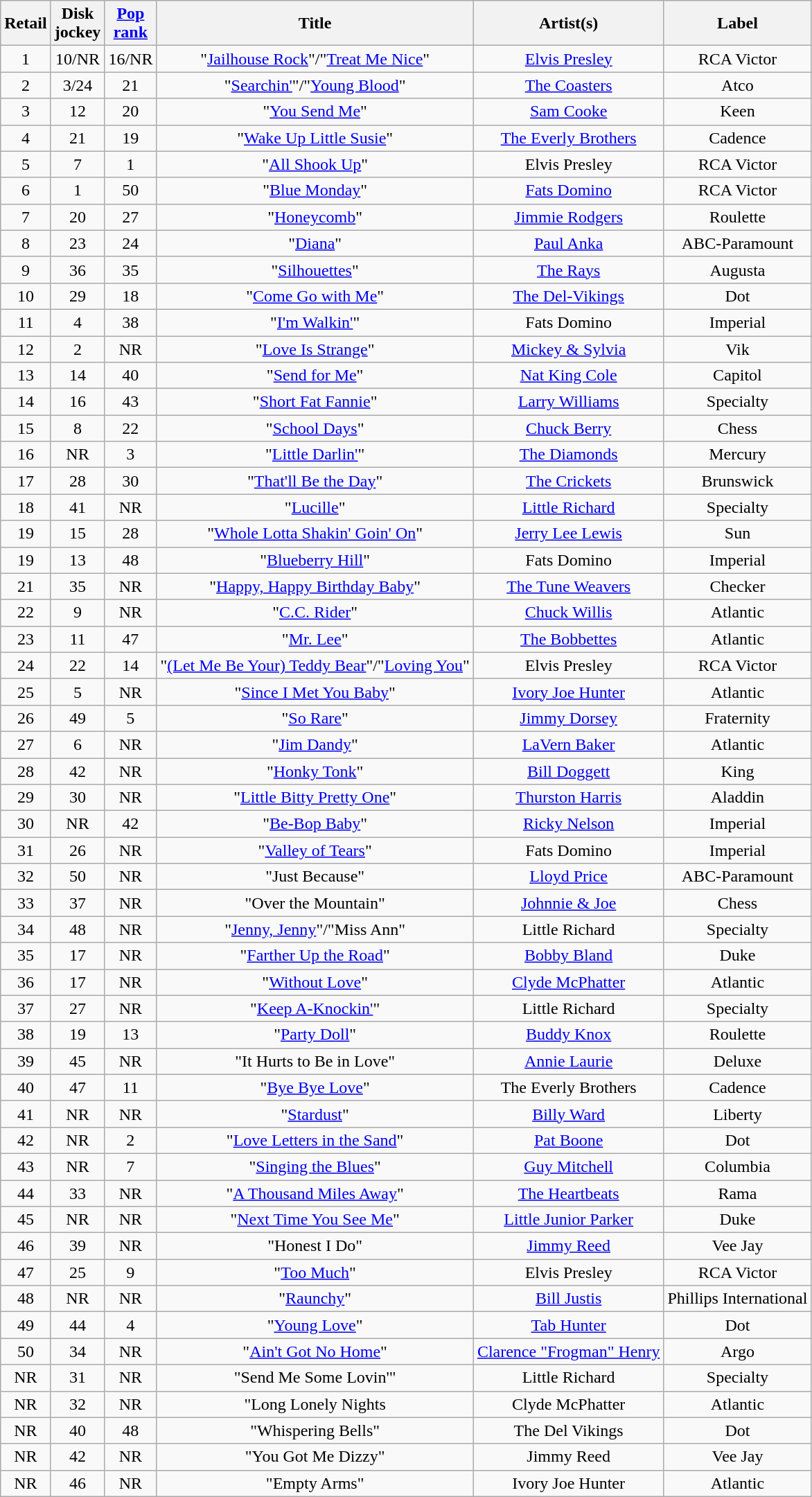<table class="wikitable sortable" style="text-align: center">
<tr>
<th scope="col">Retail</th>
<th scope="col">Disk<br>jockey</th>
<th scope="col"><a href='#'>Pop<br>rank</a></th>
<th scope="col">Title</th>
<th scope="col">Artist(s)</th>
<th scope="col">Label</th>
</tr>
<tr>
<td>1</td>
<td>10/NR</td>
<td>16/NR</td>
<td>"<a href='#'>Jailhouse Rock</a>"/"<a href='#'>Treat Me Nice</a>"</td>
<td><a href='#'>Elvis Presley</a></td>
<td>RCA Victor</td>
</tr>
<tr>
<td>2</td>
<td>3/24</td>
<td>21</td>
<td>"<a href='#'>Searchin'</a>"/"<a href='#'>Young Blood</a>"</td>
<td><a href='#'>The Coasters</a></td>
<td>Atco</td>
</tr>
<tr>
<td>3</td>
<td>12</td>
<td>20</td>
<td>"<a href='#'>You Send Me</a>"</td>
<td><a href='#'>Sam Cooke</a></td>
<td>Keen</td>
</tr>
<tr>
<td>4</td>
<td>21</td>
<td>19</td>
<td>"<a href='#'>Wake Up Little Susie</a>"</td>
<td><a href='#'>The Everly Brothers</a></td>
<td>Cadence</td>
</tr>
<tr>
<td>5</td>
<td>7</td>
<td>1</td>
<td>"<a href='#'>All Shook Up</a>"</td>
<td>Elvis Presley</td>
<td>RCA Victor</td>
</tr>
<tr>
<td>6</td>
<td>1</td>
<td>50</td>
<td>"<a href='#'>Blue Monday</a>"</td>
<td><a href='#'>Fats Domino</a></td>
<td>RCA Victor</td>
</tr>
<tr>
<td>7</td>
<td>20</td>
<td>27</td>
<td>"<a href='#'>Honeycomb</a>"</td>
<td><a href='#'>Jimmie Rodgers</a></td>
<td>Roulette</td>
</tr>
<tr>
<td>8</td>
<td>23</td>
<td>24</td>
<td>"<a href='#'>Diana</a>"</td>
<td><a href='#'>Paul Anka</a></td>
<td>ABC-Paramount</td>
</tr>
<tr>
<td>9</td>
<td>36</td>
<td>35</td>
<td>"<a href='#'>Silhouettes</a>"</td>
<td><a href='#'>The Rays</a></td>
<td>Augusta</td>
</tr>
<tr>
<td>10</td>
<td>29</td>
<td>18</td>
<td>"<a href='#'>Come Go with Me</a>"</td>
<td><a href='#'>The Del-Vikings</a></td>
<td>Dot</td>
</tr>
<tr>
<td>11</td>
<td>4</td>
<td>38</td>
<td>"<a href='#'>I'm Walkin'</a>"</td>
<td>Fats Domino</td>
<td>Imperial</td>
</tr>
<tr>
<td>12</td>
<td>2</td>
<td>NR</td>
<td>"<a href='#'>Love Is Strange</a>"</td>
<td><a href='#'>Mickey & Sylvia</a></td>
<td>Vik</td>
</tr>
<tr>
<td>13</td>
<td>14</td>
<td>40</td>
<td>"<a href='#'>Send for Me</a>"</td>
<td><a href='#'>Nat King Cole</a></td>
<td>Capitol</td>
</tr>
<tr>
<td>14</td>
<td>16</td>
<td>43</td>
<td>"<a href='#'>Short Fat Fannie</a>"</td>
<td><a href='#'>Larry Williams</a></td>
<td>Specialty</td>
</tr>
<tr>
<td>15</td>
<td>8</td>
<td>22</td>
<td>"<a href='#'>School Days</a>"</td>
<td><a href='#'>Chuck Berry</a></td>
<td>Chess</td>
</tr>
<tr>
<td>16</td>
<td>NR</td>
<td>3</td>
<td>"<a href='#'>Little Darlin'</a>"</td>
<td><a href='#'>The Diamonds</a></td>
<td>Mercury</td>
</tr>
<tr>
<td>17</td>
<td>28</td>
<td>30</td>
<td>"<a href='#'>That'll Be the Day</a>"</td>
<td><a href='#'>The Crickets</a></td>
<td>Brunswick</td>
</tr>
<tr>
<td>18</td>
<td>41</td>
<td>NR</td>
<td>"<a href='#'>Lucille</a>"</td>
<td><a href='#'>Little Richard</a></td>
<td>Specialty</td>
</tr>
<tr>
<td>19</td>
<td>15</td>
<td>28</td>
<td>"<a href='#'>Whole Lotta Shakin' Goin' On</a>"</td>
<td><a href='#'>Jerry Lee Lewis</a></td>
<td>Sun</td>
</tr>
<tr>
<td>19</td>
<td>13</td>
<td>48</td>
<td>"<a href='#'>Blueberry Hill</a>"</td>
<td>Fats Domino</td>
<td>Imperial</td>
</tr>
<tr>
<td>21</td>
<td>35</td>
<td>NR</td>
<td>"<a href='#'>Happy, Happy Birthday Baby</a>"</td>
<td><a href='#'>The Tune Weavers</a></td>
<td>Checker</td>
</tr>
<tr>
<td>22</td>
<td>9</td>
<td>NR</td>
<td>"<a href='#'>C.C. Rider</a>"</td>
<td><a href='#'>Chuck Willis</a></td>
<td>Atlantic</td>
</tr>
<tr>
<td>23</td>
<td>11</td>
<td>47</td>
<td>"<a href='#'>Mr. Lee</a>"</td>
<td><a href='#'>The Bobbettes</a></td>
<td>Atlantic</td>
</tr>
<tr>
<td>24</td>
<td>22</td>
<td>14</td>
<td>"<a href='#'>(Let Me Be Your) Teddy Bear</a>"/"<a href='#'>Loving You</a>"</td>
<td>Elvis Presley</td>
<td>RCA Victor</td>
</tr>
<tr>
<td>25</td>
<td>5</td>
<td>NR</td>
<td>"<a href='#'>Since I Met You Baby</a>"</td>
<td><a href='#'>Ivory Joe Hunter</a></td>
<td>Atlantic</td>
</tr>
<tr>
<td>26</td>
<td>49</td>
<td>5</td>
<td>"<a href='#'>So Rare</a>"</td>
<td><a href='#'>Jimmy Dorsey</a></td>
<td>Fraternity</td>
</tr>
<tr>
<td>27</td>
<td>6</td>
<td>NR</td>
<td>"<a href='#'>Jim Dandy</a>"</td>
<td><a href='#'>LaVern Baker</a></td>
<td>Atlantic</td>
</tr>
<tr>
<td>28</td>
<td>42</td>
<td>NR</td>
<td>"<a href='#'>Honky Tonk</a>"</td>
<td><a href='#'>Bill Doggett</a></td>
<td>King</td>
</tr>
<tr>
<td>29</td>
<td>30</td>
<td>NR</td>
<td>"<a href='#'>Little Bitty Pretty One</a>"</td>
<td><a href='#'>Thurston Harris</a></td>
<td>Aladdin</td>
</tr>
<tr>
<td>30</td>
<td>NR</td>
<td>42</td>
<td>"<a href='#'>Be-Bop Baby</a>"</td>
<td><a href='#'>Ricky Nelson</a></td>
<td>Imperial</td>
</tr>
<tr>
<td>31</td>
<td>26</td>
<td>NR</td>
<td>"<a href='#'>Valley of Tears</a>"</td>
<td>Fats Domino</td>
<td>Imperial</td>
</tr>
<tr>
<td>32</td>
<td>50</td>
<td>NR</td>
<td>"Just Because"</td>
<td><a href='#'>Lloyd Price</a></td>
<td>ABC-Paramount</td>
</tr>
<tr>
<td>33</td>
<td>37</td>
<td>NR</td>
<td>"Over the Mountain"</td>
<td><a href='#'>Johnnie & Joe</a></td>
<td>Chess</td>
</tr>
<tr>
<td>34</td>
<td>48</td>
<td>NR</td>
<td>"<a href='#'>Jenny, Jenny</a>"/"Miss Ann"</td>
<td>Little Richard</td>
<td>Specialty</td>
</tr>
<tr>
<td>35</td>
<td>17</td>
<td>NR</td>
<td>"<a href='#'>Farther Up the Road</a>"</td>
<td><a href='#'>Bobby Bland</a></td>
<td>Duke</td>
</tr>
<tr>
<td>36</td>
<td>17</td>
<td>NR</td>
<td>"<a href='#'>Without Love</a>"</td>
<td><a href='#'>Clyde McPhatter</a></td>
<td>Atlantic</td>
</tr>
<tr>
<td>37</td>
<td>27</td>
<td>NR</td>
<td>"<a href='#'>Keep A-Knockin'</a>"</td>
<td>Little Richard</td>
<td>Specialty</td>
</tr>
<tr>
<td>38</td>
<td>19</td>
<td>13</td>
<td>"<a href='#'>Party Doll</a>"</td>
<td><a href='#'>Buddy Knox</a></td>
<td>Roulette</td>
</tr>
<tr>
<td>39</td>
<td>45</td>
<td>NR</td>
<td>"It Hurts to Be in Love"</td>
<td><a href='#'>Annie Laurie</a></td>
<td>Deluxe</td>
</tr>
<tr>
<td>40</td>
<td>47</td>
<td>11</td>
<td>"<a href='#'>Bye Bye Love</a>"</td>
<td>The Everly Brothers</td>
<td>Cadence</td>
</tr>
<tr>
<td>41</td>
<td>NR</td>
<td>NR</td>
<td>"<a href='#'>Stardust</a>"</td>
<td><a href='#'>Billy Ward</a></td>
<td>Liberty</td>
</tr>
<tr>
<td>42</td>
<td>NR</td>
<td>2</td>
<td>"<a href='#'>Love Letters in the Sand</a>"</td>
<td><a href='#'>Pat Boone</a></td>
<td>Dot</td>
</tr>
<tr>
<td>43</td>
<td>NR</td>
<td>7</td>
<td>"<a href='#'>Singing the Blues</a>"</td>
<td><a href='#'>Guy Mitchell</a></td>
<td>Columbia</td>
</tr>
<tr>
<td>44</td>
<td>33</td>
<td>NR</td>
<td>"<a href='#'>A Thousand Miles Away</a>"</td>
<td><a href='#'>The Heartbeats</a></td>
<td>Rama</td>
</tr>
<tr>
<td>45</td>
<td>NR</td>
<td>NR</td>
<td>"<a href='#'>Next Time You See Me</a>"</td>
<td><a href='#'>Little Junior Parker</a></td>
<td>Duke</td>
</tr>
<tr>
<td>46</td>
<td>39</td>
<td>NR</td>
<td>"Honest I Do"</td>
<td><a href='#'>Jimmy Reed</a></td>
<td>Vee Jay</td>
</tr>
<tr>
<td>47</td>
<td>25</td>
<td>9</td>
<td>"<a href='#'>Too Much</a>"</td>
<td>Elvis Presley</td>
<td>RCA Victor</td>
</tr>
<tr>
<td>48</td>
<td>NR</td>
<td>NR</td>
<td>"<a href='#'>Raunchy</a>"</td>
<td><a href='#'>Bill Justis</a></td>
<td>Phillips International</td>
</tr>
<tr>
<td>49</td>
<td>44</td>
<td>4</td>
<td>"<a href='#'>Young Love</a>"</td>
<td><a href='#'>Tab Hunter</a></td>
<td>Dot</td>
</tr>
<tr>
<td>50</td>
<td>34</td>
<td>NR</td>
<td>"<a href='#'>Ain't Got No Home</a>"</td>
<td><a href='#'>Clarence "Frogman" Henry</a></td>
<td>Argo</td>
</tr>
<tr>
<td>NR</td>
<td>31</td>
<td>NR</td>
<td>"Send Me Some Lovin'"</td>
<td>Little Richard</td>
<td>Specialty</td>
</tr>
<tr>
<td>NR</td>
<td>32</td>
<td>NR</td>
<td>"Long Lonely Nights</td>
<td>Clyde McPhatter</td>
<td>Atlantic</td>
</tr>
<tr>
<td>NR</td>
<td>40</td>
<td>48</td>
<td>"Whispering Bells"</td>
<td>The Del Vikings</td>
<td>Dot</td>
</tr>
<tr>
<td>NR</td>
<td>42</td>
<td>NR</td>
<td>"You Got Me Dizzy"</td>
<td>Jimmy Reed</td>
<td>Vee Jay</td>
</tr>
<tr>
<td>NR</td>
<td>46</td>
<td>NR</td>
<td>"Empty Arms"</td>
<td>Ivory Joe Hunter</td>
<td>Atlantic</td>
</tr>
</table>
